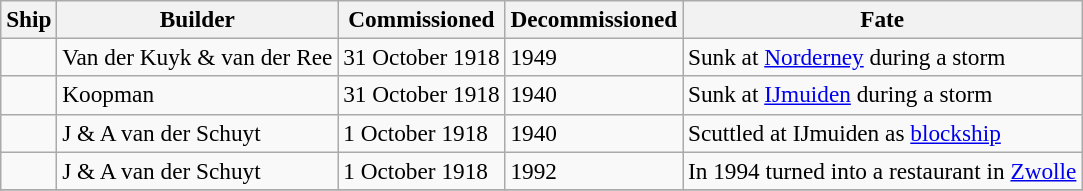<table class="wikitable" style="font-size:97%;">
<tr>
<th>Ship</th>
<th>Builder</th>
<th>Commissioned</th>
<th>Decommissioned</th>
<th>Fate</th>
</tr>
<tr>
<td></td>
<td>Van der Kuyk & van der Ree</td>
<td>31 October 1918</td>
<td>1949</td>
<td>Sunk at <a href='#'>Norderney</a> during a storm</td>
</tr>
<tr>
<td></td>
<td>Koopman</td>
<td>31 October 1918</td>
<td>1940</td>
<td>Sunk at <a href='#'>IJmuiden</a> during a storm</td>
</tr>
<tr>
<td></td>
<td>J & A van der Schuyt</td>
<td>1 October 1918</td>
<td>1940</td>
<td>Scuttled at IJmuiden as <a href='#'>blockship</a></td>
</tr>
<tr>
<td></td>
<td>J & A van der Schuyt</td>
<td>1 October 1918</td>
<td>1992</td>
<td>In 1994 turned into a restaurant in <a href='#'>Zwolle</a></td>
</tr>
<tr>
</tr>
</table>
